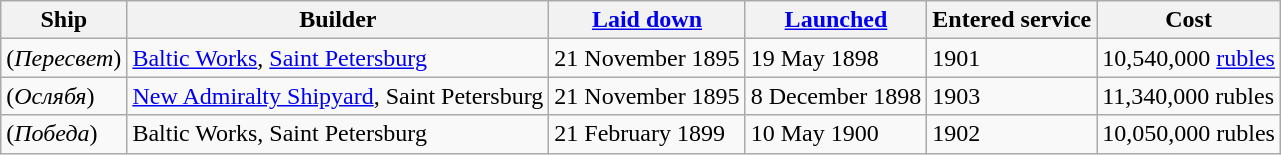<table class="wikitable plainrowheaders">
<tr>
<th scope="col">Ship</th>
<th scope="col">Builder</th>
<th scope="col"><a href='#'>Laid down</a></th>
<th scope="col"><a href='#'>Launched</a></th>
<th scope="col">Entered service</th>
<th scope="col">Cost</th>
</tr>
<tr>
<td scope="row"> (<em>Пересвет</em>)</td>
<td><a href='#'>Baltic Works</a>, <a href='#'>Saint Petersburg</a></td>
<td>21 November 1895</td>
<td>19 May 1898</td>
<td>1901</td>
<td>10,540,000 <a href='#'>rubles</a></td>
</tr>
<tr>
<td scope="row"> (<em>Ослябя</em>)</td>
<td><a href='#'>New Admiralty Shipyard</a>, Saint Petersburg</td>
<td>21 November 1895</td>
<td>8 December 1898</td>
<td>1903</td>
<td>11,340,000 rubles</td>
</tr>
<tr>
<td scope="row"> (<em>Победа</em>)</td>
<td>Baltic Works, Saint Petersburg</td>
<td>21 February 1899</td>
<td>10 May 1900</td>
<td>1902</td>
<td>10,050,000 rubles</td>
</tr>
</table>
